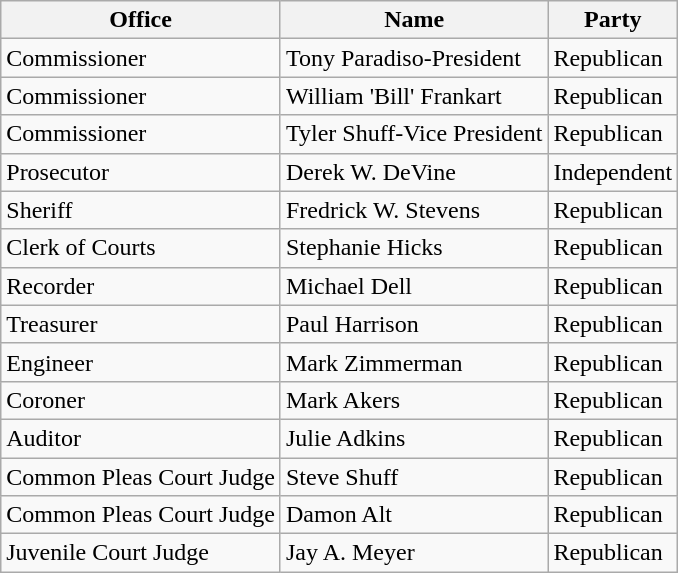<table class="wikitable">
<tr>
<th>Office</th>
<th>Name</th>
<th>Party</th>
</tr>
<tr>
<td>Commissioner</td>
<td>Tony Paradiso-President</td>
<td>Republican</td>
</tr>
<tr>
<td>Commissioner</td>
<td>William 'Bill' Frankart</td>
<td>Republican</td>
</tr>
<tr>
<td>Commissioner</td>
<td>Tyler Shuff-Vice President</td>
<td>Republican</td>
</tr>
<tr>
<td>Prosecutor</td>
<td>Derek W. DeVine</td>
<td>Independent</td>
</tr>
<tr>
<td>Sheriff</td>
<td>Fredrick W. Stevens</td>
<td>Republican</td>
</tr>
<tr>
<td>Clerk of Courts</td>
<td>Stephanie Hicks</td>
<td>Republican</td>
</tr>
<tr>
<td>Recorder</td>
<td>Michael Dell</td>
<td>Republican</td>
</tr>
<tr>
<td>Treasurer</td>
<td>Paul Harrison</td>
<td>Republican</td>
</tr>
<tr>
<td>Engineer</td>
<td>Mark Zimmerman</td>
<td>Republican</td>
</tr>
<tr>
<td>Coroner</td>
<td>Mark Akers</td>
<td>Republican</td>
</tr>
<tr>
<td>Auditor</td>
<td>Julie Adkins</td>
<td>Republican</td>
</tr>
<tr>
<td>Common Pleas Court Judge</td>
<td>Steve Shuff</td>
<td>Republican</td>
</tr>
<tr>
<td>Common Pleas Court Judge</td>
<td>Damon Alt</td>
<td>Republican</td>
</tr>
<tr>
<td>Juvenile Court Judge</td>
<td>Jay A. Meyer</td>
<td>Republican</td>
</tr>
</table>
